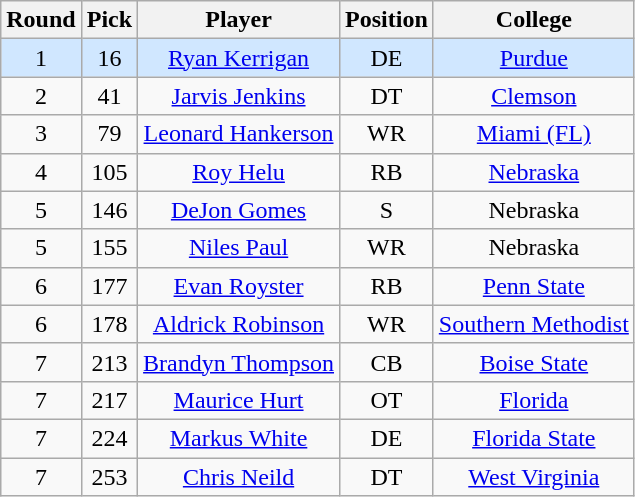<table class="wikitable sortable sortable"  style="text-align:center;">
<tr>
<th>Round</th>
<th>Pick</th>
<th>Player</th>
<th>Position</th>
<th>College</th>
</tr>
<tr style="background:#d0e7ff;">
<td>1</td>
<td>16</td>
<td><a href='#'>Ryan Kerrigan</a></td>
<td>DE</td>
<td><a href='#'>Purdue</a></td>
</tr>
<tr>
<td>2</td>
<td>41</td>
<td><a href='#'>Jarvis Jenkins</a></td>
<td>DT</td>
<td><a href='#'>Clemson</a></td>
</tr>
<tr>
<td>3</td>
<td>79</td>
<td><a href='#'>Leonard Hankerson</a></td>
<td>WR</td>
<td><a href='#'>Miami (FL)</a></td>
</tr>
<tr>
<td>4</td>
<td>105</td>
<td><a href='#'>Roy Helu</a></td>
<td>RB</td>
<td><a href='#'>Nebraska</a></td>
</tr>
<tr>
<td>5</td>
<td>146</td>
<td><a href='#'>DeJon Gomes</a></td>
<td>S</td>
<td>Nebraska</td>
</tr>
<tr>
<td>5</td>
<td>155</td>
<td><a href='#'>Niles Paul</a></td>
<td>WR</td>
<td>Nebraska</td>
</tr>
<tr>
<td>6</td>
<td>177</td>
<td><a href='#'>Evan Royster</a></td>
<td>RB</td>
<td><a href='#'>Penn State</a></td>
</tr>
<tr>
<td>6</td>
<td>178</td>
<td><a href='#'>Aldrick Robinson</a></td>
<td>WR</td>
<td><a href='#'>Southern Methodist</a></td>
</tr>
<tr>
<td>7</td>
<td>213</td>
<td><a href='#'>Brandyn Thompson</a></td>
<td>CB</td>
<td><a href='#'>Boise State</a></td>
</tr>
<tr>
<td>7</td>
<td>217</td>
<td><a href='#'>Maurice Hurt</a></td>
<td>OT</td>
<td><a href='#'>Florida</a></td>
</tr>
<tr>
<td>7</td>
<td>224</td>
<td><a href='#'>Markus White</a></td>
<td>DE</td>
<td><a href='#'>Florida State</a></td>
</tr>
<tr>
<td>7</td>
<td>253</td>
<td><a href='#'>Chris Neild</a></td>
<td>DT</td>
<td><a href='#'>West Virginia</a></td>
</tr>
</table>
